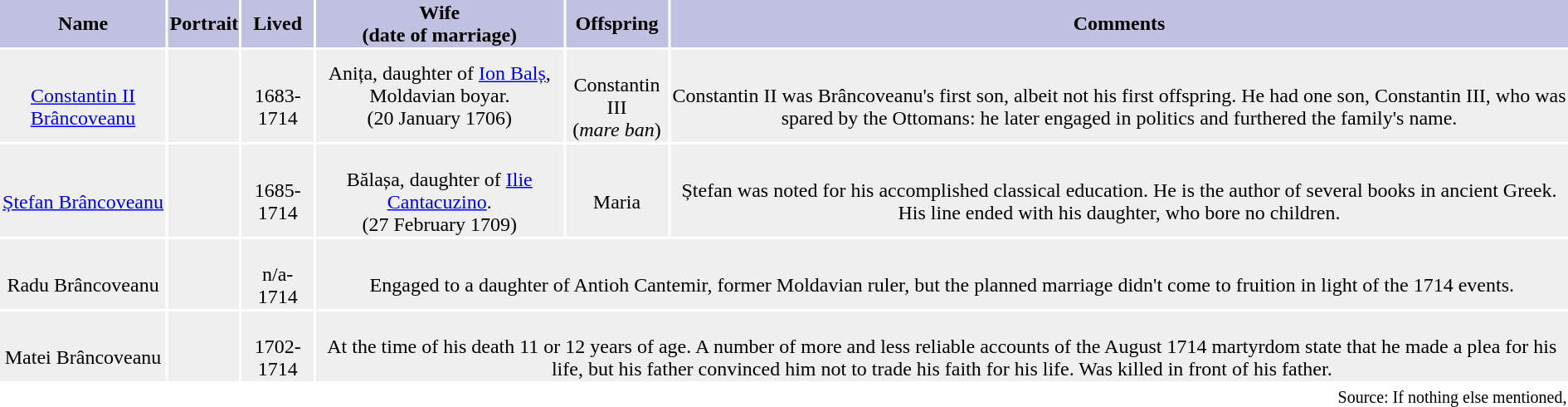<table class="toccolours" style="margin-bottom: 1em; font-size: 100%; text-align:center">
<tr bgcolor="C0C0E0">
<th>Name</th>
<th>Portrait</th>
<th>Lived</th>
<th>Wife<br>(date of marriage)</th>
<th>Offspring</th>
<th>Comments</th>
</tr>
<tr bgcolor="efefef">
<td><br><a href='#'>Constantin II Brâncoveanu</a></td>
<td><br></td>
<td><br>1683-1714</td>
<td>Anița, daughter of <a href='#'>Ion Balș</a>, Moldavian boyar.<br>(20 January 1706)</td>
<td><br>Constantin III<br>(<em>mare ban</em>)</td>
<td><br>Constantin II was Brâncoveanu's first son, albeit not his first offspring. 
He had one son, Constantin III, who was spared by the Ottomans: he later engaged in politics and furthered the family's name.</td>
</tr>
<tr bgcolor="efefef">
<td><br><a href='#'>Ștefan Brâncoveanu</a></td>
<td><br></td>
<td><br>1685-1714</td>
<td><br>Bălașa, daughter of <a href='#'>Ilie Cantacuzino</a>.<br>(27 February 1709)</td>
<td><br>Maria</td>
<td><br>Ștefan was noted for his accomplished classical education. He is the author of several books in ancient Greek. His line ended with his daughter, who bore no children.</td>
</tr>
<tr bgcolor="efefef">
<td><br>Radu Brâncoveanu</td>
<td><br></td>
<td><br>n/a-1714</td>
<td colspan="3"><br>Engaged to a daughter of Antioh Cantemir, former Moldavian ruler, but the planned marriage didn't come to fruition in light of the 1714 events.</td>
</tr>
<tr bgcolor="efefef">
<td><br>Matei Brâncoveanu</td>
<td><br></td>
<td><br>1702-1714</td>
<td colspan="3"><br>At the time of his death 11 or 12 years of age. A number of more and less reliable accounts of the August 1714 martyrdom state that he made a plea for his life, but his father convinced him not to trade his faith for his life. Was killed in front of his father.</td>
</tr>
<tr>
<td style="text-align:right"   colspan="6"><small>Source: If nothing else mentioned, </small></td>
</tr>
</table>
